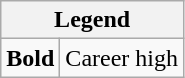<table class="wikitable mw-collapsible mw-collapsed">
<tr>
<th colspan="2">Legend</th>
</tr>
<tr>
<td><strong>Bold</strong></td>
<td>Career high</td>
</tr>
</table>
